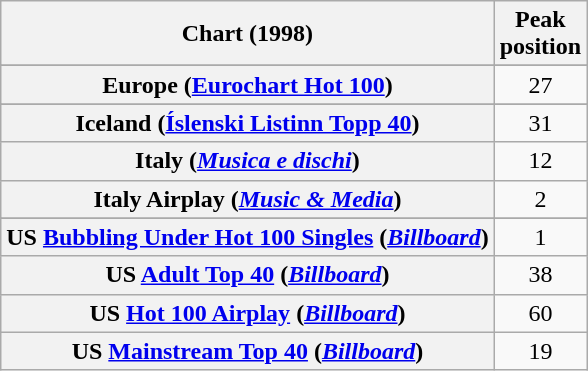<table class="wikitable sortable plainrowheaders" style="text-align:center">
<tr>
<th>Chart (1998)</th>
<th>Peak<br>position</th>
</tr>
<tr>
</tr>
<tr>
</tr>
<tr>
</tr>
<tr>
</tr>
<tr>
<th scope="row">Europe (<a href='#'>Eurochart Hot 100</a>)</th>
<td>27</td>
</tr>
<tr>
</tr>
<tr>
<th scope="row">Iceland (<a href='#'>Íslenski Listinn Topp 40</a>)</th>
<td>31</td>
</tr>
<tr>
<th scope="row">Italy (<em><a href='#'>Musica e dischi</a></em>)</th>
<td>12</td>
</tr>
<tr>
<th scope="row">Italy Airplay (<em><a href='#'>Music & Media</a></em>)</th>
<td>2</td>
</tr>
<tr>
</tr>
<tr>
</tr>
<tr>
</tr>
<tr>
<th scope="row">US <a href='#'>Bubbling Under Hot 100 Singles</a> (<em><a href='#'>Billboard</a></em>)</th>
<td>1</td>
</tr>
<tr>
<th scope="row">US <a href='#'>Adult Top 40</a> (<em><a href='#'>Billboard</a></em>)</th>
<td>38</td>
</tr>
<tr>
<th scope="row">US <a href='#'>Hot 100 Airplay</a> (<em><a href='#'>Billboard</a></em>)</th>
<td>60</td>
</tr>
<tr>
<th scope="row">US <a href='#'>Mainstream Top 40</a> (<em><a href='#'>Billboard</a></em>)</th>
<td>19</td>
</tr>
</table>
